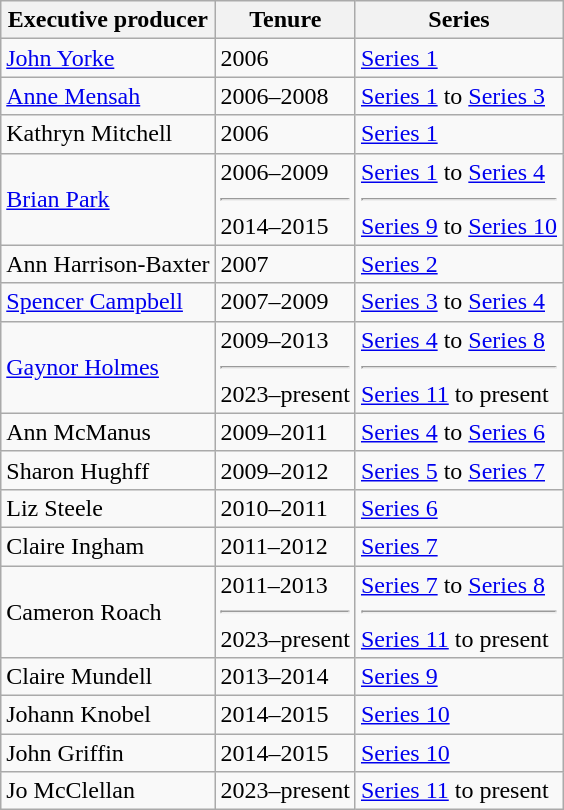<table class="wikitable">
<tr>
<th>Executive producer</th>
<th>Tenure</th>
<th>Series</th>
</tr>
<tr>
<td><a href='#'>John Yorke</a></td>
<td>2006</td>
<td><a href='#'>Series 1</a></td>
</tr>
<tr>
<td><a href='#'>Anne Mensah</a></td>
<td>2006–2008</td>
<td><a href='#'>Series 1</a> to <a href='#'>Series 3</a></td>
</tr>
<tr>
<td>Kathryn Mitchell</td>
<td>2006</td>
<td><a href='#'>Series 1</a></td>
</tr>
<tr>
<td><a href='#'>Brian Park</a></td>
<td>2006–2009<hr>2014–2015</td>
<td><a href='#'>Series 1</a> to <a href='#'>Series 4</a><hr><a href='#'>Series 9</a> to <a href='#'>Series 10</a></td>
</tr>
<tr>
<td>Ann Harrison-Baxter</td>
<td>2007</td>
<td><a href='#'>Series 2</a></td>
</tr>
<tr>
<td><a href='#'>Spencer Campbell</a></td>
<td>2007–2009</td>
<td><a href='#'>Series 3</a> to <a href='#'>Series 4</a></td>
</tr>
<tr>
<td><a href='#'>Gaynor Holmes</a></td>
<td>2009–2013<hr>2023–present</td>
<td><a href='#'>Series 4</a> to <a href='#'>Series 8</a><hr><a href='#'>Series 11</a> to present</td>
</tr>
<tr>
<td>Ann McManus</td>
<td>2009–2011</td>
<td><a href='#'>Series 4</a> to <a href='#'>Series 6</a></td>
</tr>
<tr>
<td>Sharon Hughff</td>
<td>2009–2012</td>
<td><a href='#'>Series 5</a> to <a href='#'>Series 7</a></td>
</tr>
<tr>
<td>Liz Steele</td>
<td>2010–2011</td>
<td><a href='#'>Series 6</a></td>
</tr>
<tr>
<td>Claire Ingham</td>
<td>2011–2012</td>
<td><a href='#'>Series 7</a></td>
</tr>
<tr>
<td>Cameron Roach</td>
<td>2011–2013<hr>2023–present</td>
<td><a href='#'>Series 7</a> to <a href='#'>Series 8</a><hr><a href='#'>Series 11</a> to present</td>
</tr>
<tr>
<td>Claire Mundell</td>
<td>2013–2014</td>
<td><a href='#'>Series 9</a></td>
</tr>
<tr>
<td>Johann Knobel</td>
<td>2014–2015</td>
<td><a href='#'>Series 10</a></td>
</tr>
<tr>
<td>John Griffin</td>
<td>2014–2015</td>
<td><a href='#'>Series 10</a></td>
</tr>
<tr>
<td>Jo McClellan</td>
<td>2023–present</td>
<td><a href='#'>Series 11</a> to present</td>
</tr>
</table>
